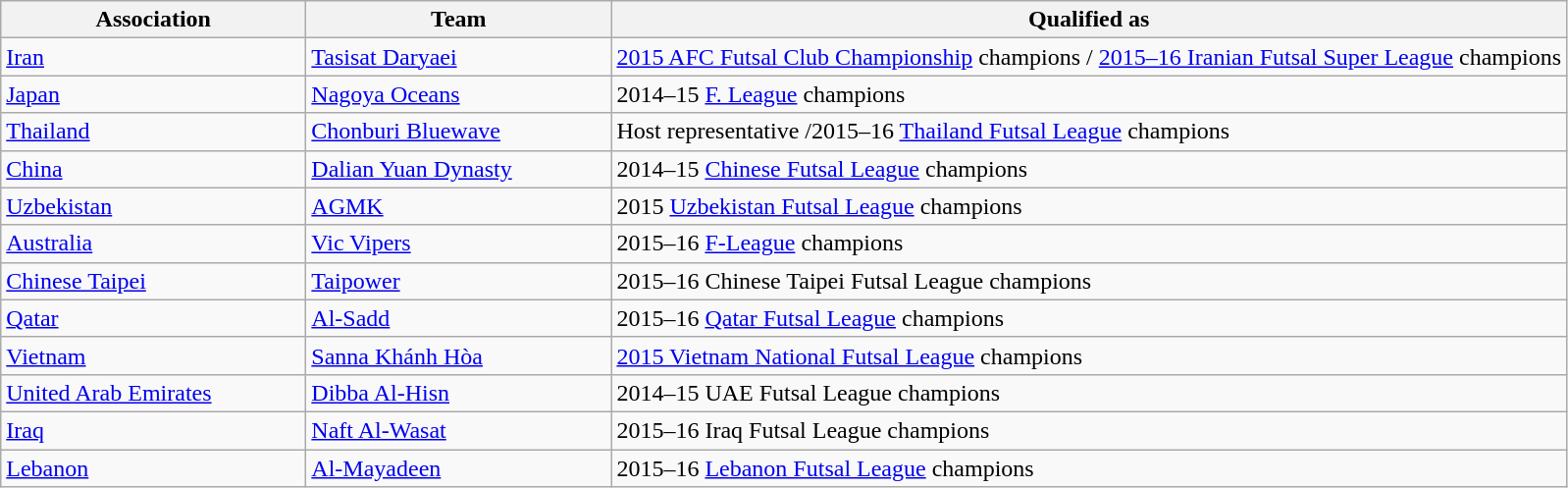<table class="wikitable">
<tr>
<th width=200>Association</th>
<th width=200>Team</th>
<th>Qualified as</th>
</tr>
<tr>
<td> <a href='#'>Iran</a></td>
<td><a href='#'>Tasisat Daryaei</a></td>
<td><a href='#'>2015 AFC Futsal Club Championship</a> champions / <a href='#'>2015–16 Iranian Futsal Super League</a> champions</td>
</tr>
<tr>
<td> <a href='#'>Japan</a></td>
<td><a href='#'>Nagoya Oceans</a></td>
<td>2014–15 <a href='#'>F. League</a> champions</td>
</tr>
<tr>
<td> <a href='#'>Thailand</a></td>
<td><a href='#'>Chonburi Bluewave</a></td>
<td>Host representative /2015–16 <a href='#'>Thailand Futsal League</a> champions</td>
</tr>
<tr>
<td> <a href='#'>China</a></td>
<td><a href='#'>Dalian Yuan Dynasty</a></td>
<td>2014–15 <a href='#'>Chinese Futsal League</a> champions</td>
</tr>
<tr>
<td> <a href='#'>Uzbekistan</a></td>
<td><a href='#'>AGMK</a></td>
<td>2015 <a href='#'>Uzbekistan Futsal League</a> champions</td>
</tr>
<tr>
<td> <a href='#'>Australia</a></td>
<td><a href='#'>Vic Vipers</a></td>
<td>2015–16 <a href='#'>F-League</a> champions</td>
</tr>
<tr>
<td> <a href='#'>Chinese Taipei</a></td>
<td><a href='#'>Taipower</a></td>
<td>2015–16 Chinese Taipei Futsal League champions</td>
</tr>
<tr>
<td> <a href='#'>Qatar</a></td>
<td><a href='#'>Al-Sadd</a></td>
<td>2015–16 <a href='#'>Qatar Futsal League</a> champions</td>
</tr>
<tr>
<td> <a href='#'>Vietnam</a></td>
<td><a href='#'>Sanna Khánh Hòa</a></td>
<td><a href='#'>2015 Vietnam National Futsal League</a> champions</td>
</tr>
<tr>
<td> <a href='#'>United Arab Emirates</a></td>
<td><a href='#'>Dibba Al-Hisn</a></td>
<td>2014–15 UAE Futsal League champions</td>
</tr>
<tr>
<td> <a href='#'>Iraq</a></td>
<td><a href='#'>Naft Al-Wasat</a></td>
<td>2015–16 Iraq Futsal League champions</td>
</tr>
<tr>
<td> <a href='#'>Lebanon</a></td>
<td><a href='#'>Al-Mayadeen</a></td>
<td>2015–16 <a href='#'>Lebanon Futsal League</a> champions</td>
</tr>
</table>
